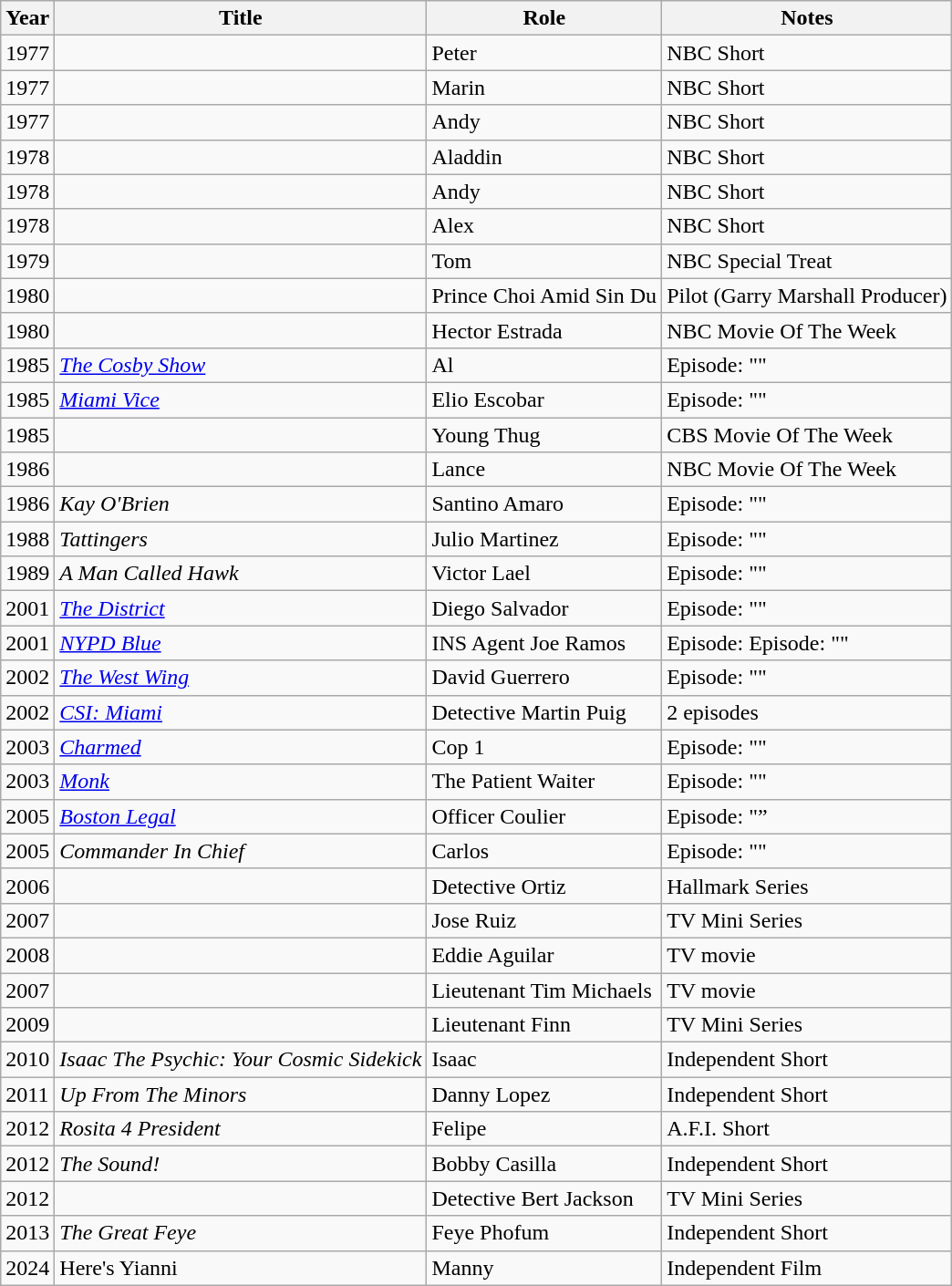<table class="wikitable">
<tr>
<th><strong>Year</strong></th>
<th><strong>Title</strong></th>
<th><strong>Role</strong></th>
<th><strong>Notes</strong></th>
</tr>
<tr>
<td>1977</td>
<td><em></em></td>
<td>Peter</td>
<td>NBC Short</td>
</tr>
<tr>
<td>1977</td>
<td><em></em></td>
<td>Marin</td>
<td>NBC Short</td>
</tr>
<tr>
<td>1977</td>
<td><em></em></td>
<td>Andy</td>
<td>NBC Short</td>
</tr>
<tr>
<td>1978</td>
<td><em></em></td>
<td>Aladdin</td>
<td>NBC Short</td>
</tr>
<tr>
<td>1978</td>
<td><em></em></td>
<td>Andy</td>
<td>NBC Short</td>
</tr>
<tr>
<td>1978</td>
<td><em></em></td>
<td>Alex</td>
<td>NBC Short</td>
</tr>
<tr>
<td>1979</td>
<td><em></em></td>
<td>Tom</td>
<td>NBC Special Treat</td>
</tr>
<tr>
<td>1980</td>
<td><em></em></td>
<td>Prince Choi Amid Sin Du</td>
<td>Pilot (Garry Marshall Producer)</td>
</tr>
<tr>
<td>1980</td>
<td><em></em></td>
<td>Hector Estrada</td>
<td>NBC Movie Of The Week</td>
</tr>
<tr>
<td>1985</td>
<td><em><a href='#'>The Cosby Show</a></em></td>
<td>Al</td>
<td>Episode: ""</td>
</tr>
<tr>
<td>1985</td>
<td><em><a href='#'>Miami Vice</a></em></td>
<td>Elio Escobar</td>
<td>Episode: ""</td>
</tr>
<tr>
<td>1985</td>
<td><em></em></td>
<td>Young Thug</td>
<td>CBS Movie Of The Week</td>
</tr>
<tr>
<td>1986</td>
<td><em></em></td>
<td>Lance</td>
<td>NBC Movie Of The Week</td>
</tr>
<tr>
<td>1986</td>
<td><em>Kay O'Brien</em></td>
<td>Santino Amaro</td>
<td>Episode: ""</td>
</tr>
<tr>
<td>1988</td>
<td><em>Tattingers</em></td>
<td>Julio Martinez</td>
<td>Episode: ""</td>
</tr>
<tr>
<td>1989</td>
<td><em>A Man Called Hawk</em></td>
<td>Victor Lael</td>
<td>Episode: ""</td>
</tr>
<tr>
<td>2001</td>
<td><em><a href='#'>The District</a></em></td>
<td>Diego Salvador</td>
<td>Episode: ""</td>
</tr>
<tr>
<td>2001</td>
<td><em><a href='#'>NYPD Blue</a></em></td>
<td>INS Agent Joe Ramos</td>
<td>Episode: Episode: ""</td>
</tr>
<tr>
<td>2002</td>
<td><em><a href='#'>The West Wing</a></em></td>
<td>David Guerrero</td>
<td>Episode: ""</td>
</tr>
<tr>
<td>2002</td>
<td><em><a href='#'>CSI: Miami</a></em></td>
<td>Detective Martin Puig</td>
<td>2 episodes</td>
</tr>
<tr>
<td>2003</td>
<td><em><a href='#'>Charmed</a></em></td>
<td>Cop 1</td>
<td>Episode: ""</td>
</tr>
<tr>
<td>2003</td>
<td><em><a href='#'>Monk</a></em></td>
<td>The Patient Waiter</td>
<td>Episode: ""</td>
</tr>
<tr>
<td>2005</td>
<td><em><a href='#'>Boston Legal</a></em></td>
<td>Officer Coulier</td>
<td>Episode: "”</td>
</tr>
<tr>
<td>2005</td>
<td><em>Commander In Chief</em></td>
<td>Carlos</td>
<td>Episode: ""</td>
</tr>
<tr>
<td>2006</td>
<td><em></em></td>
<td>Detective Ortiz</td>
<td>Hallmark Series</td>
</tr>
<tr>
<td>2007</td>
<td><em></em></td>
<td>Jose Ruiz</td>
<td>TV Mini Series</td>
</tr>
<tr>
<td>2008</td>
<td><em></em></td>
<td>Eddie Aguilar</td>
<td>TV movie</td>
</tr>
<tr>
<td>2007</td>
<td><em></em></td>
<td>Lieutenant Tim Michaels</td>
<td>TV movie</td>
</tr>
<tr>
<td>2009</td>
<td><em></em></td>
<td>Lieutenant Finn</td>
<td>TV Mini Series</td>
</tr>
<tr>
<td>2010</td>
<td><em>Isaac The Psychic: Your Cosmic Sidekick</em></td>
<td>Isaac</td>
<td>Independent Short</td>
</tr>
<tr>
<td>2011</td>
<td><em>Up From The Minors</em></td>
<td>Danny Lopez</td>
<td>Independent Short</td>
</tr>
<tr>
<td>2012</td>
<td><em>Rosita 4 President</em></td>
<td>Felipe</td>
<td>A.F.I. Short</td>
</tr>
<tr>
<td>2012</td>
<td><em>The Sound!</em></td>
<td>Bobby Casilla</td>
<td>Independent Short</td>
</tr>
<tr>
<td>2012</td>
<td><em></em></td>
<td>Detective Bert Jackson</td>
<td>TV Mini Series</td>
</tr>
<tr>
<td>2013</td>
<td><em>The Great Feye</em></td>
<td>Feye Phofum</td>
<td>Independent Short</td>
</tr>
<tr>
<td>2024</td>
<td>Here's Yianni</td>
<td>Manny</td>
<td>Independent Film</td>
</tr>
</table>
